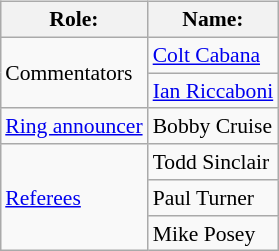<table class=wikitable style="font-size:90%; margin: 0.5em 0 0.5em 1em; float: right; clear: right;">
<tr>
<th>Role:</th>
<th>Name:</th>
</tr>
<tr>
<td rowspan=2>Commentators</td>
<td><a href='#'>Colt Cabana</a></td>
</tr>
<tr>
<td><a href='#'>Ian Riccaboni</a></td>
</tr>
<tr>
<td><a href='#'>Ring announcer</a></td>
<td>Bobby Cruise</td>
</tr>
<tr>
<td rowspan=3><a href='#'>Referees</a></td>
<td>Todd Sinclair</td>
</tr>
<tr>
<td>Paul Turner</td>
</tr>
<tr>
<td>Mike Posey</td>
</tr>
</table>
